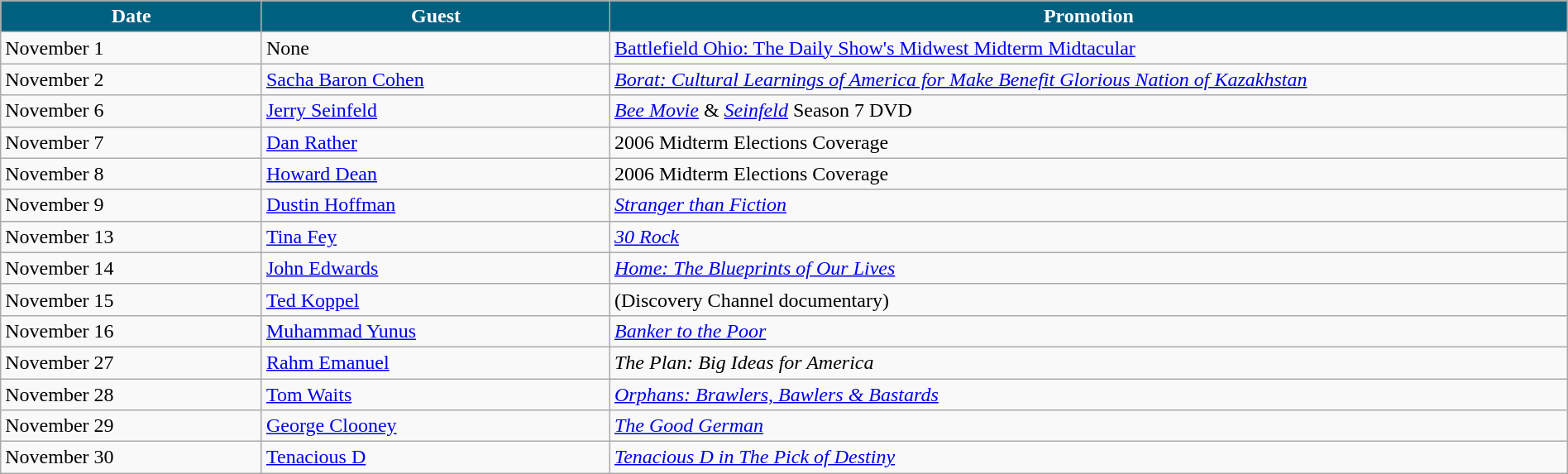<table class="wikitable" width="100%">
<tr bgcolor="#CCCCCC">
<th width="15%" style="background:#006080; color:#FFFFFF">Date</th>
<th width="20%" style="background:#006080; color:#FFFFFF">Guest</th>
<th width="55%" style="background:#006080; color:#FFFFFF">Promotion</th>
</tr>
<tr>
<td>November 1</td>
<td>None</td>
<td><a href='#'>Battlefield Ohio: The Daily Show's Midwest Midterm Midtacular</a></td>
</tr>
<tr>
<td>November 2</td>
<td><a href='#'>Sacha Baron Cohen</a></td>
<td><em><a href='#'>Borat: Cultural Learnings of America for Make Benefit Glorious Nation of Kazakhstan</a></em></td>
</tr>
<tr>
<td>November 6</td>
<td><a href='#'>Jerry Seinfeld</a></td>
<td><em><a href='#'>Bee Movie</a></em> & <em><a href='#'>Seinfeld</a></em> Season 7 DVD</td>
</tr>
<tr>
<td>November 7</td>
<td><a href='#'>Dan Rather</a></td>
<td>2006 Midterm Elections Coverage</td>
</tr>
<tr>
<td>November 8</td>
<td><a href='#'>Howard Dean</a></td>
<td>2006 Midterm Elections Coverage</td>
</tr>
<tr>
<td>November 9</td>
<td><a href='#'>Dustin Hoffman</a></td>
<td><em><a href='#'>Stranger than Fiction</a></em></td>
</tr>
<tr>
<td>November 13</td>
<td><a href='#'>Tina Fey</a></td>
<td><em><a href='#'>30 Rock</a></em></td>
</tr>
<tr>
<td>November 14</td>
<td><a href='#'>John Edwards</a></td>
<td><em><a href='#'>Home: The Blueprints of Our Lives</a></em></td>
</tr>
<tr>
<td>November 15</td>
<td><a href='#'>Ted Koppel</a></td>
<td><em></em> (Discovery Channel documentary)</td>
</tr>
<tr>
<td>November 16</td>
<td><a href='#'>Muhammad Yunus</a></td>
<td><em><a href='#'>Banker to the Poor</a></em></td>
</tr>
<tr>
<td>November 27</td>
<td><a href='#'>Rahm Emanuel</a></td>
<td><em>The Plan: Big Ideas for America</em></td>
</tr>
<tr>
<td>November 28</td>
<td><a href='#'>Tom Waits</a></td>
<td><em><a href='#'>Orphans: Brawlers, Bawlers & Bastards</a></em></td>
</tr>
<tr>
<td>November 29</td>
<td><a href='#'>George Clooney</a></td>
<td><em><a href='#'>The Good German</a></em></td>
</tr>
<tr>
<td>November 30</td>
<td><a href='#'>Tenacious D</a></td>
<td><em><a href='#'>Tenacious D in The Pick of Destiny</a></em></td>
</tr>
</table>
